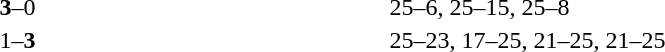<table>
<tr>
<th width=200></th>
<th width=80></th>
<th width=200></th>
<th width=220></th>
</tr>
<tr>
<td align=right><strong></strong></td>
<td align=center><strong>3</strong>–0</td>
<td></td>
<td>25–6, 25–15, 25–8</td>
</tr>
<tr>
<td align=right></td>
<td align=center>1–<strong>3</strong></td>
<td><strong></strong></td>
<td>25–23, 17–25, 21–25, 21–25</td>
</tr>
</table>
